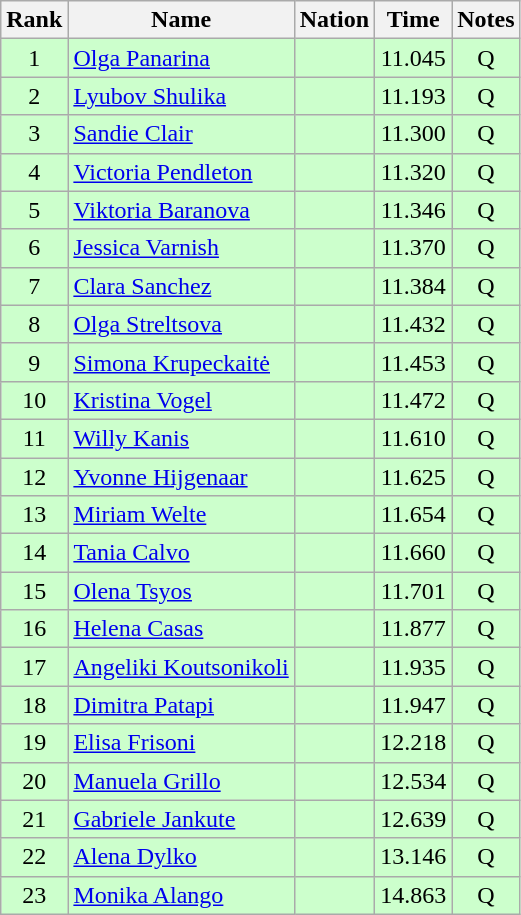<table class="wikitable sortable" style="text-align:center">
<tr>
<th>Rank</th>
<th>Name</th>
<th>Nation</th>
<th>Time</th>
<th>Notes</th>
</tr>
<tr bgcolor=ccffcc>
<td>1</td>
<td align=left><a href='#'>Olga Panarina</a></td>
<td align=left></td>
<td>11.045</td>
<td>Q</td>
</tr>
<tr bgcolor=ccffcc>
<td>2</td>
<td align=left><a href='#'>Lyubov Shulika</a></td>
<td align=left></td>
<td>11.193</td>
<td>Q</td>
</tr>
<tr bgcolor=ccffcc>
<td>3</td>
<td align=left><a href='#'>Sandie Clair</a></td>
<td align=left></td>
<td>11.300</td>
<td>Q</td>
</tr>
<tr bgcolor=ccffcc>
<td>4</td>
<td align=left><a href='#'>Victoria Pendleton</a></td>
<td align=left></td>
<td>11.320</td>
<td>Q</td>
</tr>
<tr bgcolor=ccffcc>
<td>5</td>
<td align=left><a href='#'>Viktoria Baranova</a></td>
<td align=left></td>
<td>11.346</td>
<td>Q</td>
</tr>
<tr bgcolor=ccffcc>
<td>6</td>
<td align=left><a href='#'>Jessica Varnish</a></td>
<td align=left></td>
<td>11.370</td>
<td>Q</td>
</tr>
<tr bgcolor=ccffcc>
<td>7</td>
<td align=left><a href='#'>Clara Sanchez</a></td>
<td align=left></td>
<td>11.384</td>
<td>Q</td>
</tr>
<tr bgcolor=ccffcc>
<td>8</td>
<td align=left><a href='#'>Olga Streltsova</a></td>
<td align=left></td>
<td>11.432</td>
<td>Q</td>
</tr>
<tr bgcolor=ccffcc>
<td>9</td>
<td align=left><a href='#'>Simona Krupeckaitė</a></td>
<td align=left></td>
<td>11.453</td>
<td>Q</td>
</tr>
<tr bgcolor=ccffcc>
<td>10</td>
<td align=left><a href='#'>Kristina Vogel</a></td>
<td align=left></td>
<td>11.472</td>
<td>Q</td>
</tr>
<tr bgcolor=ccffcc>
<td>11</td>
<td align=left><a href='#'>Willy Kanis</a></td>
<td align=left></td>
<td>11.610</td>
<td>Q</td>
</tr>
<tr bgcolor=ccffcc>
<td>12</td>
<td align=left><a href='#'>Yvonne Hijgenaar</a></td>
<td align=left></td>
<td>11.625</td>
<td>Q</td>
</tr>
<tr bgcolor=ccffcc>
<td>13</td>
<td align=left><a href='#'>Miriam Welte</a></td>
<td align=left></td>
<td>11.654</td>
<td>Q</td>
</tr>
<tr bgcolor=ccffcc>
<td>14</td>
<td align=left><a href='#'>Tania Calvo</a></td>
<td align=left></td>
<td>11.660</td>
<td>Q</td>
</tr>
<tr bgcolor=ccffcc>
<td>15</td>
<td align=left><a href='#'>Olena Tsyos</a></td>
<td align=left></td>
<td>11.701</td>
<td>Q</td>
</tr>
<tr bgcolor=ccffcc>
<td>16</td>
<td align=left><a href='#'>Helena Casas</a></td>
<td align=left></td>
<td>11.877</td>
<td>Q</td>
</tr>
<tr bgcolor=ccffcc>
<td>17</td>
<td align=left><a href='#'>Angeliki Koutsonikoli</a></td>
<td align=left></td>
<td>11.935</td>
<td>Q</td>
</tr>
<tr bgcolor=ccffcc>
<td>18</td>
<td align=left><a href='#'>Dimitra Patapi</a></td>
<td align=left></td>
<td>11.947</td>
<td>Q</td>
</tr>
<tr bgcolor=ccffcc>
<td>19</td>
<td align=left><a href='#'>Elisa Frisoni</a></td>
<td align=left></td>
<td>12.218</td>
<td>Q</td>
</tr>
<tr bgcolor=ccffcc>
<td>20</td>
<td align=left><a href='#'>Manuela Grillo</a></td>
<td align=left></td>
<td>12.534</td>
<td>Q</td>
</tr>
<tr bgcolor=ccffcc>
<td>21</td>
<td align=left><a href='#'>Gabriele Jankute</a></td>
<td align=left></td>
<td>12.639</td>
<td>Q</td>
</tr>
<tr bgcolor=ccffcc>
<td>22</td>
<td align=left><a href='#'>Alena Dylko</a></td>
<td align=left></td>
<td>13.146</td>
<td>Q</td>
</tr>
<tr bgcolor=ccffcc>
<td>23</td>
<td align=left><a href='#'>Monika Alango</a></td>
<td align=left></td>
<td>14.863</td>
<td>Q</td>
</tr>
</table>
